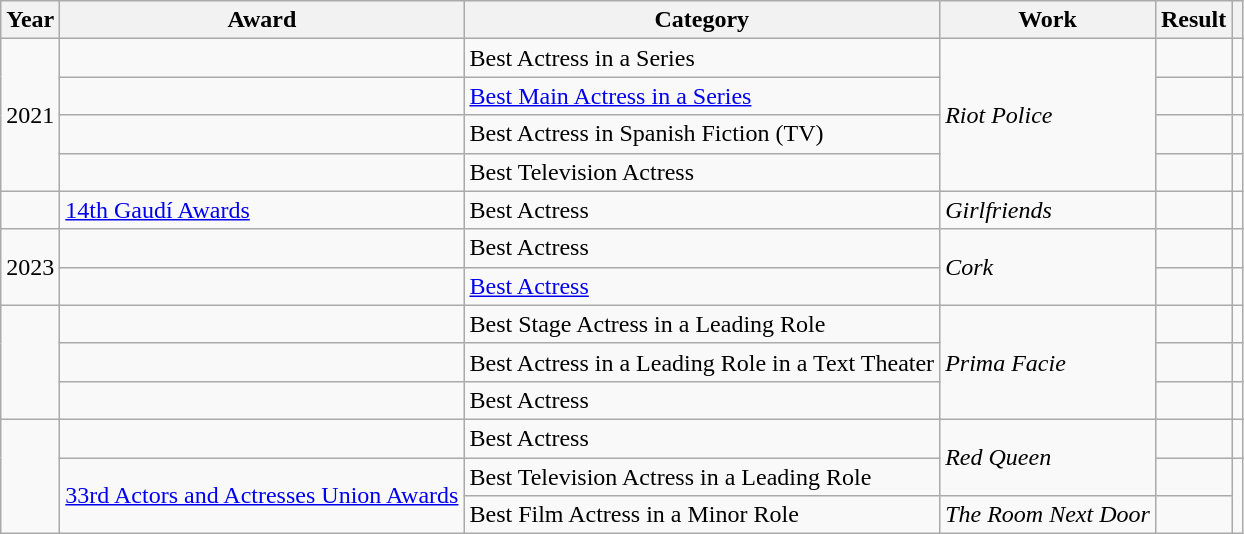<table class="wikitable sortable plainrowheaders">
<tr>
<th>Year</th>
<th>Award</th>
<th>Category</th>
<th>Work</th>
<th>Result</th>
<th scope="col" class="unsortable"></th>
</tr>
<tr>
<td rowspan = 4 align = "center">2021</td>
<td></td>
<td>Best Actress in a Series</td>
<td rowspan = "4"><em>Riot Police</em></td>
<td></td>
<td align = "center"></td>
</tr>
<tr>
<td></td>
<td><a href='#'>Best Main Actress in a Series</a></td>
<td></td>
<td align = "center"></td>
</tr>
<tr>
<td></td>
<td>Best Actress in Spanish Fiction (TV)</td>
<td></td>
<td align = "center"></td>
</tr>
<tr>
<td></td>
<td>Best Television Actress</td>
<td></td>
<td align = "center"></td>
</tr>
<tr>
<td></td>
<td><a href='#'>14th Gaudí Awards</a></td>
<td>Best Actress</td>
<td><em>Girlfriends</em></td>
<td></td>
<td></td>
</tr>
<tr>
<td rowspan = "2" align = "center">2023</td>
<td></td>
<td>Best Actress</td>
<td rowspan = "2"><em>Cork</em></td>
<td></td>
<td align = "center"></td>
</tr>
<tr>
<td></td>
<td><a href='#'>Best Actress</a></td>
<td></td>
<td align = "center"></td>
</tr>
<tr>
<td rowspan = "3"></td>
<td></td>
<td>Best Stage Actress in a Leading Role</td>
<td rowspan = "3"><em>Prima Facie</em></td>
<td></td>
<td></td>
</tr>
<tr>
<td></td>
<td>Best Actress in a Leading Role in a Text Theater</td>
<td></td>
<td></td>
</tr>
<tr>
<td></td>
<td>Best Actress</td>
<td></td>
<td></td>
</tr>
<tr>
<td rowspan = "3"></td>
<td></td>
<td>Best Actress</td>
<td rowspan = "2"><em>Red Queen</em></td>
<td></td>
<td></td>
</tr>
<tr>
<td rowspan = "2"><a href='#'>33rd Actors and Actresses Union Awards</a></td>
<td>Best Television Actress in a Leading Role</td>
<td></td>
<td rowspan = "2"></td>
</tr>
<tr>
<td>Best Film Actress in a Minor Role</td>
<td><em>The Room Next Door</em></td>
<td></td>
</tr>
</table>
